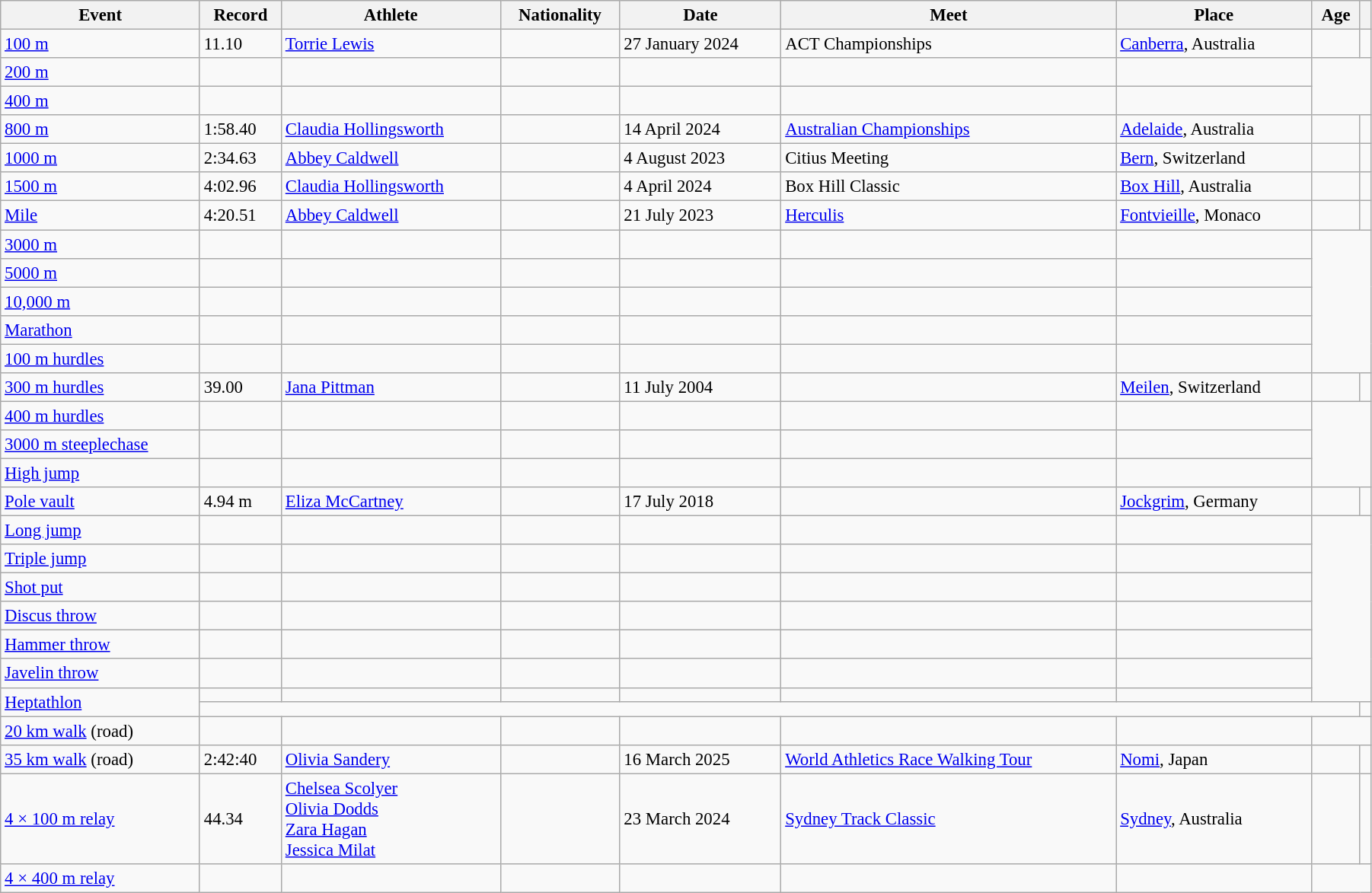<table class="wikitable" style="font-size:95%; width: 95%;">
<tr>
<th>Event</th>
<th>Record</th>
<th>Athlete</th>
<th>Nationality</th>
<th>Date</th>
<th>Meet</th>
<th>Place</th>
<th>Age</th>
<th></th>
</tr>
<tr>
<td><a href='#'>100 m</a></td>
<td>11.10 </td>
<td><a href='#'>Torrie Lewis</a></td>
<td></td>
<td>27 January 2024</td>
<td>ACT Championships</td>
<td><a href='#'>Canberra</a>, Australia</td>
<td></td>
<td></td>
</tr>
<tr>
<td><a href='#'>200 m</a></td>
<td></td>
<td></td>
<td></td>
<td></td>
<td></td>
<td></td>
</tr>
<tr>
<td><a href='#'>400 m</a></td>
<td></td>
<td></td>
<td></td>
<td></td>
<td></td>
<td></td>
</tr>
<tr>
<td><a href='#'>800 m</a></td>
<td>1:58.40</td>
<td><a href='#'>Claudia Hollingsworth</a></td>
<td></td>
<td>14 April 2024</td>
<td><a href='#'>Australian Championships</a></td>
<td><a href='#'>Adelaide</a>, Australia</td>
<td></td>
<td></td>
</tr>
<tr>
<td><a href='#'>1000 m</a></td>
<td>2:34.63</td>
<td><a href='#'>Abbey Caldwell</a></td>
<td></td>
<td>4 August 2023</td>
<td>Citius Meeting</td>
<td><a href='#'>Bern</a>, Switzerland</td>
<td></td>
<td></td>
</tr>
<tr>
<td><a href='#'>1500 m</a></td>
<td>4:02.96</td>
<td><a href='#'>Claudia Hollingsworth</a></td>
<td></td>
<td>4 April 2024</td>
<td>Box Hill Classic</td>
<td><a href='#'>Box Hill</a>, Australia</td>
<td></td>
<td></td>
</tr>
<tr>
<td><a href='#'>Mile</a></td>
<td>4:20.51</td>
<td><a href='#'>Abbey Caldwell</a></td>
<td></td>
<td>21 July 2023</td>
<td><a href='#'>Herculis</a></td>
<td><a href='#'>Fontvieille</a>, Monaco</td>
<td></td>
<td></td>
</tr>
<tr>
<td><a href='#'>3000 m</a></td>
<td></td>
<td></td>
<td></td>
<td></td>
<td></td>
<td></td>
</tr>
<tr>
<td><a href='#'>5000 m</a></td>
<td></td>
<td></td>
<td></td>
<td></td>
<td></td>
<td></td>
</tr>
<tr>
<td><a href='#'>10,000 m</a></td>
<td></td>
<td></td>
<td></td>
<td></td>
<td></td>
<td></td>
</tr>
<tr>
<td><a href='#'>Marathon</a></td>
<td></td>
<td></td>
<td></td>
<td></td>
<td></td>
<td></td>
</tr>
<tr>
<td><a href='#'>100 m hurdles</a></td>
<td></td>
<td></td>
<td></td>
<td></td>
<td></td>
<td></td>
</tr>
<tr>
<td><a href='#'>300 m hurdles</a></td>
<td>39.00</td>
<td><a href='#'>Jana Pittman</a></td>
<td></td>
<td>11 July 2004</td>
<td></td>
<td><a href='#'>Meilen</a>, Switzerland</td>
<td></td>
<td></td>
</tr>
<tr>
<td><a href='#'>400 m hurdles</a></td>
<td></td>
<td></td>
<td></td>
<td></td>
<td></td>
<td></td>
</tr>
<tr>
<td><a href='#'>3000 m steeplechase</a></td>
<td></td>
<td></td>
<td></td>
<td></td>
<td></td>
<td></td>
</tr>
<tr>
<td><a href='#'>High jump</a></td>
<td></td>
<td></td>
<td></td>
<td></td>
<td></td>
<td></td>
</tr>
<tr>
<td><a href='#'>Pole vault</a></td>
<td>4.94 m</td>
<td><a href='#'>Eliza McCartney</a></td>
<td></td>
<td>17 July 2018</td>
<td></td>
<td><a href='#'>Jockgrim</a>, Germany</td>
<td></td>
<td></td>
</tr>
<tr>
<td><a href='#'>Long jump</a></td>
<td></td>
<td></td>
<td></td>
<td></td>
<td></td>
<td></td>
</tr>
<tr>
<td><a href='#'>Triple jump</a></td>
<td></td>
<td></td>
<td></td>
<td></td>
<td></td>
<td></td>
</tr>
<tr>
<td><a href='#'>Shot put</a></td>
<td></td>
<td></td>
<td></td>
<td></td>
<td></td>
<td></td>
</tr>
<tr>
<td><a href='#'>Discus throw</a></td>
<td></td>
<td></td>
<td></td>
<td></td>
<td></td>
<td></td>
</tr>
<tr>
<td><a href='#'>Hammer throw</a></td>
<td></td>
<td></td>
<td></td>
<td></td>
<td></td>
<td></td>
</tr>
<tr>
<td><a href='#'>Javelin throw</a></td>
<td></td>
<td></td>
<td></td>
<td></td>
<td></td>
<td></td>
</tr>
<tr>
<td rowspan=2><a href='#'>Heptathlon</a></td>
<td></td>
<td></td>
<td></td>
<td></td>
<td></td>
<td></td>
</tr>
<tr>
<td colspan=7></td>
<td></td>
</tr>
<tr>
<td><a href='#'>20 km walk</a> (road)</td>
<td></td>
<td></td>
<td></td>
<td></td>
<td></td>
<td></td>
</tr>
<tr>
<td><a href='#'>35 km walk</a> (road)</td>
<td>2:42:40</td>
<td><a href='#'>Olivia Sandery</a></td>
<td></td>
<td>16 March 2025</td>
<td><a href='#'>World Athletics Race Walking Tour</a></td>
<td><a href='#'>Nomi</a>, Japan</td>
<td></td>
<td></td>
</tr>
<tr>
<td><a href='#'>4 × 100 m relay</a></td>
<td>44.34</td>
<td><a href='#'>Chelsea Scolyer</a><br><a href='#'>Olivia Dodds</a><br><a href='#'>Zara Hagan</a><br><a href='#'>Jessica Milat</a></td>
<td></td>
<td>23 March 2024</td>
<td><a href='#'>Sydney Track Classic</a></td>
<td><a href='#'>Sydney</a>, Australia</td>
<td><br><br><br></td>
<td></td>
</tr>
<tr>
<td><a href='#'>4 × 400 m relay</a></td>
<td></td>
<td></td>
<td></td>
<td></td>
<td></td>
<td></td>
</tr>
</table>
